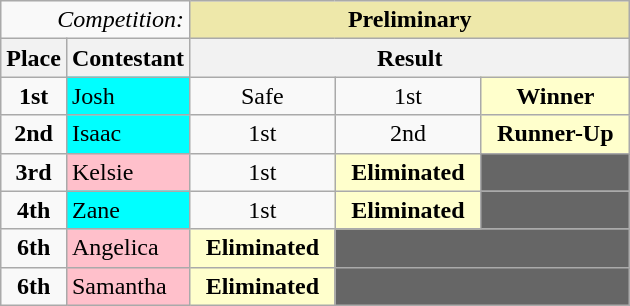<table class="wikitable">
<tr>
<td width=30% colspan="2" align="right"><em>Competition:</em></td>
<td colspan="11" bgcolor="palegoldenrod" align="Center"><strong>Preliminary</strong></td>
</tr>
<tr>
<th>Place</th>
<th>Contestant</th>
<th colspan="14" align="center">Result</th>
</tr>
<tr>
<td align="center"><strong>1st</strong></td>
<td bgcolor="cyan">Josh</td>
<td align="center">Safe</td>
<td align="center">1st</td>
<td bgcolor="FFFFCC" align="center"><strong>Winner</strong></td>
</tr>
<tr>
<td align="center"><strong>2nd</strong></td>
<td bgcolor="cyan">Isaac</td>
<td align="center">1st</td>
<td align="center">2nd</td>
<td bgcolor="FFFFCC" align="center"><strong>Runner-Up</strong></td>
</tr>
<tr>
<td align="center"><strong>3rd</strong></td>
<td bgcolor="pink">Kelsie</td>
<td align="center">1st</td>
<td bgcolor="FFFFCC" align="center"><strong>Eliminated</strong></td>
<td colspan="1" bgcolor="666666"></td>
</tr>
<tr>
<td align="center"><strong>4th</strong></td>
<td bgcolor="cyan">Zane</td>
<td align="center">1st</td>
<td bgcolor="FFFFCC" align="center"><strong>Eliminated</strong></td>
<td colspan="1" bgcolor="666666"></td>
</tr>
<tr>
<td align="center"><strong>6th</strong></td>
<td bgcolor="pink">Angelica</td>
<td bgcolor="FFFFCC" align="center"><strong>Eliminated</strong></td>
<td colspan="2" bgcolor="666666"></td>
</tr>
<tr>
<td align="center"><strong>6th</strong></td>
<td bgcolor="pink">Samantha</td>
<td bgcolor="FFFFCC" align="center"><strong>Eliminated</strong></td>
<td colspan="2" bgcolor="666666"></td>
</tr>
</table>
